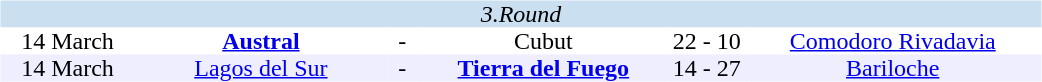<table width=700>
<tr>
<td width=700 valign="top"><br><table border=0 cellspacing=0 cellpadding=0 style="font-size: 100%; border-collapse: collapse;" width=100%>
<tr bgcolor="#CADFF0">
<td style="font-size:100%"; align="center" colspan="6"><em>3.Round</em></td>
</tr>
<tr align=center bgcolor=#FFFFFF>
<td width=90>14 March</td>
<td width=170><strong><a href='#'>Austral</a></strong></td>
<td width=20>-</td>
<td width=170>Cubut</td>
<td width=50>22 - 10</td>
<td width=200><a href='#'>Comodoro Rivadavia</a></td>
</tr>
<tr align=center bgcolor=#EEEEFF>
<td width=90>14 March</td>
<td width=170><a href='#'>Lagos del Sur</a></td>
<td width=20>-</td>
<td width=170><strong><a href='#'>Tierra del Fuego</a></strong></td>
<td width=50>14 - 27</td>
<td width=200><a href='#'>Bariloche</a></td>
</tr>
</table>
</td>
</tr>
</table>
